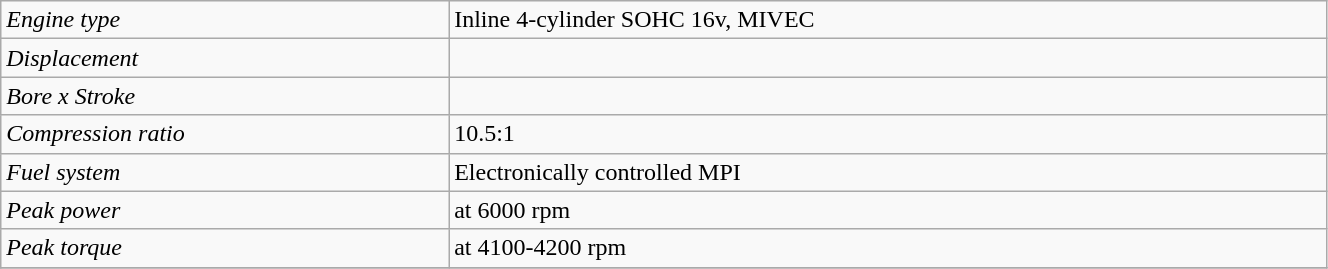<table class="wikitable" width="70%">
<tr>
<td><em>Engine type</em></td>
<td>Inline 4-cylinder SOHC 16v, MIVEC</td>
</tr>
<tr>
<td><em>Displacement</em></td>
<td></td>
</tr>
<tr>
<td><em>Bore x Stroke</em></td>
<td></td>
</tr>
<tr>
<td><em>Compression ratio</em></td>
<td>10.5:1</td>
</tr>
<tr>
<td><em>Fuel system</em></td>
<td>Electronically controlled MPI</td>
</tr>
<tr>
<td><em>Peak power</em></td>
<td> at 6000 rpm</td>
</tr>
<tr>
<td><em>Peak torque</em></td>
<td> at 4100-4200 rpm</td>
</tr>
<tr>
</tr>
</table>
